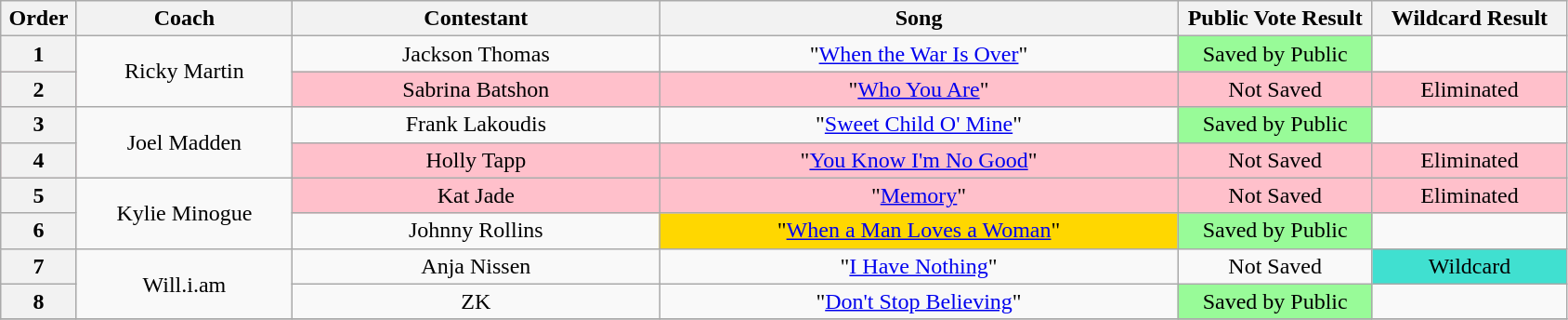<table class="wikitable" style="text-align:center; width:89%;">
<tr>
<th width="1%">Order</th>
<th width="10%">Coach</th>
<th width="17%">Contestant</th>
<th width="24%">Song</th>
<th width="9%">Public Vote Result</th>
<th width="9%">Wildcard Result</th>
</tr>
<tr>
<th scope="row">1</th>
<td rowspan="2">Ricky Martin</td>
<td>Jackson Thomas</td>
<td>"<a href='#'>When the War Is Over</a>"</td>
<td style="background:palegreen">Saved by Public</td>
<td></td>
</tr>
<tr style="background:pink">
<th scope="row">2</th>
<td>Sabrina Batshon</td>
<td>"<a href='#'>Who You Are</a>"</td>
<td style="background:pink;">Not Saved</td>
<td>Eliminated</td>
</tr>
<tr>
<th scope="row">3</th>
<td rowspan="2">Joel Madden</td>
<td>Frank Lakoudis</td>
<td>"<a href='#'>Sweet Child O' Mine</a>"</td>
<td style="background:palegreen">Saved by Public</td>
<td></td>
</tr>
<tr style="background:pink">
<th scope="row">4</th>
<td>Holly Tapp</td>
<td>"<a href='#'>You Know I'm No Good</a>"</td>
<td style="background:pink;">Not Saved</td>
<td>Eliminated</td>
</tr>
<tr>
<th scope="row"><strong>5</strong></th>
<td rowspan="2">Kylie Minogue</td>
<td style="background:pink">Kat Jade</td>
<td style="background:pink">"<a href='#'>Memory</a>"</td>
<td style="background:pink;">Not Saved</td>
<td style="background:pink;">Eliminated</td>
</tr>
<tr>
<th scope="row">6</th>
<td>Johnny Rollins</td>
<td style="background:gold;">"<a href='#'>When a Man Loves a Woman</a>"</td>
<td style="background:palegreen">Saved by Public</td>
<td></td>
</tr>
<tr>
<th scope="row">7</th>
<td rowspan="2">Will.i.am</td>
<td>Anja Nissen</td>
<td>"<a href='#'>I Have Nothing</a>"</td>
<td>Not Saved</td>
<td style="background:turquoise">Wildcard</td>
</tr>
<tr>
<th scope="row">8</th>
<td>ZK</td>
<td>"<a href='#'>Don't Stop Believing</a>"</td>
<td style="background:palegreen">Saved by Public</td>
<td></td>
</tr>
<tr>
</tr>
</table>
